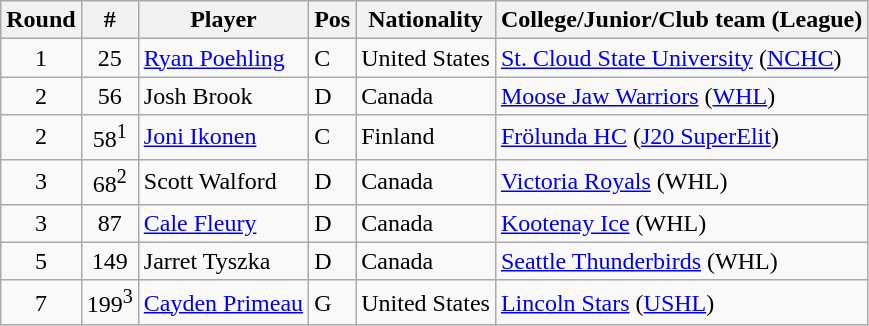<table class="wikitable">
<tr>
<th>Round</th>
<th>#</th>
<th>Player</th>
<th>Pos</th>
<th>Nationality</th>
<th>College/Junior/Club team (League)</th>
</tr>
<tr>
<td style="text-align:center">1</td>
<td style="text-align:center">25</td>
<td><a href='#'>Ryan Poehling</a></td>
<td>C</td>
<td> United States</td>
<td><a href='#'>St. Cloud State University</a> (<a href='#'>NCHC</a>)</td>
</tr>
<tr>
<td style="text-align:center">2</td>
<td style="text-align:center">56</td>
<td>Josh Brook</td>
<td>D</td>
<td> Canada</td>
<td><a href='#'>Moose Jaw Warriors</a> (<a href='#'>WHL</a>)</td>
</tr>
<tr>
<td style="text-align:center">2</td>
<td style="text-align:center">58<sup>1</sup></td>
<td><a href='#'>Joni Ikonen</a></td>
<td>C</td>
<td> Finland</td>
<td><a href='#'>Frölunda HC</a> (<a href='#'>J20 SuperElit</a>)</td>
</tr>
<tr>
<td style="text-align:center">3</td>
<td style="text-align:center">68<sup>2</sup></td>
<td>Scott Walford</td>
<td>D</td>
<td> Canada</td>
<td><a href='#'>Victoria Royals</a> (WHL)</td>
</tr>
<tr>
<td style="text-align:center">3</td>
<td style="text-align:center">87</td>
<td><a href='#'>Cale Fleury</a></td>
<td>D</td>
<td> Canada</td>
<td><a href='#'>Kootenay Ice</a> (WHL)</td>
</tr>
<tr>
<td style="text-align:center">5</td>
<td style="text-align:center">149</td>
<td>Jarret Tyszka</td>
<td>D</td>
<td> Canada</td>
<td><a href='#'>Seattle Thunderbirds</a> (WHL)</td>
</tr>
<tr>
<td style="text-align:center">7</td>
<td style="text-align:center">199<sup>3</sup></td>
<td><a href='#'>Cayden Primeau</a></td>
<td>G</td>
<td> United States</td>
<td><a href='#'>Lincoln Stars</a> (<a href='#'>USHL</a>)</td>
</tr>
</table>
